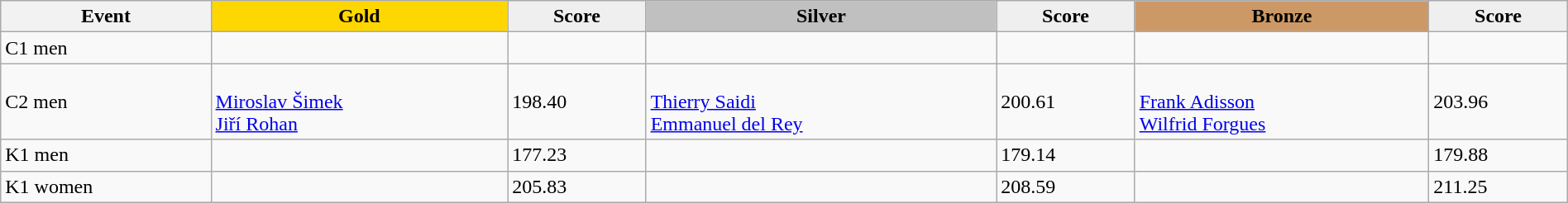<table class="wikitable" width=100%>
<tr>
<th>Event</th>
<td align=center bgcolor="gold"><strong>Gold</strong></td>
<td align=center bgcolor="EFEFEF"><strong>Score</strong></td>
<td align=center bgcolor="silver"><strong>Silver</strong></td>
<td align=center bgcolor="EFEFEF"><strong>Score</strong></td>
<td align=center bgcolor="CC9966"><strong>Bronze</strong></td>
<td align=center bgcolor="EFEFEF"><strong>Score</strong></td>
</tr>
<tr>
<td>C1 men</td>
<td></td>
<td></td>
<td></td>
<td></td>
<td></td>
<td></td>
</tr>
<tr>
<td>C2 men</td>
<td><br><a href='#'>Miroslav Šimek</a><br><a href='#'>Jiří Rohan</a></td>
<td>198.40</td>
<td><br><a href='#'>Thierry Saidi</a><br><a href='#'>Emmanuel del Rey</a></td>
<td>200.61</td>
<td><br><a href='#'>Frank Adisson</a><br><a href='#'>Wilfrid Forgues</a></td>
<td>203.96</td>
</tr>
<tr>
<td>K1 men</td>
<td></td>
<td>177.23</td>
<td></td>
<td>179.14</td>
<td></td>
<td>179.88</td>
</tr>
<tr>
<td>K1 women</td>
<td></td>
<td>205.83</td>
<td></td>
<td>208.59</td>
<td></td>
<td>211.25</td>
</tr>
</table>
